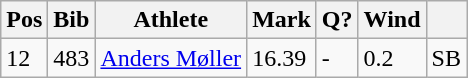<table class="wikitable">
<tr>
<th>Pos</th>
<th>Bib</th>
<th>Athlete</th>
<th>Mark</th>
<th>Q?</th>
<th>Wind</th>
<th></th>
</tr>
<tr>
<td>12</td>
<td>483</td>
<td><a href='#'>Anders Møller</a></td>
<td>16.39</td>
<td>-</td>
<td>0.2</td>
<td>SB</td>
</tr>
</table>
